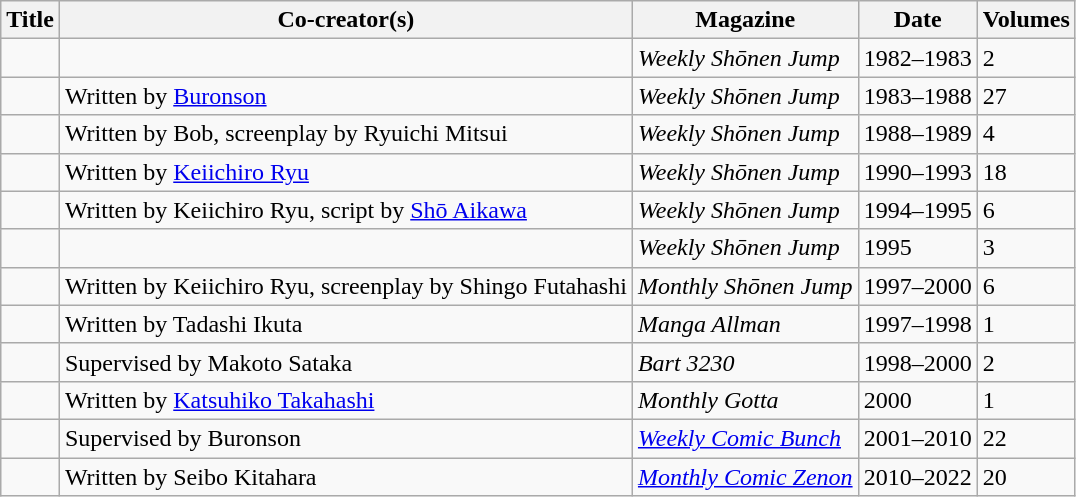<table class="wikitable">
<tr>
<th>Title</th>
<th>Co-creator(s)</th>
<th>Magazine</th>
<th>Date</th>
<th>Volumes</th>
</tr>
<tr>
<td></td>
<td></td>
<td><em>Weekly Shōnen Jump</em></td>
<td>1982–1983</td>
<td>2</td>
</tr>
<tr>
<td></td>
<td>Written by <a href='#'>Buronson</a></td>
<td><em>Weekly Shōnen Jump</em></td>
<td>1983–1988</td>
<td>27</td>
</tr>
<tr>
<td></td>
<td>Written by Bob, screenplay by Ryuichi Mitsui</td>
<td><em>Weekly Shōnen Jump</em></td>
<td>1988–1989</td>
<td>4</td>
</tr>
<tr>
<td></td>
<td>Written by <a href='#'>Keiichiro Ryu</a></td>
<td><em>Weekly Shōnen Jump</em></td>
<td>1990–1993</td>
<td>18</td>
</tr>
<tr>
<td></td>
<td>Written by Keiichiro Ryu, script by <a href='#'>Shō Aikawa</a></td>
<td><em>Weekly Shōnen Jump</em></td>
<td>1994–1995</td>
<td>6</td>
</tr>
<tr>
<td></td>
<td></td>
<td><em>Weekly Shōnen Jump</em></td>
<td>1995</td>
<td>3</td>
</tr>
<tr>
<td></td>
<td>Written by Keiichiro Ryu, screenplay by Shingo Futahashi</td>
<td><em>Monthly Shōnen Jump</em></td>
<td>1997–2000</td>
<td>6</td>
</tr>
<tr>
<td></td>
<td>Written by Tadashi Ikuta</td>
<td><em>Manga Allman</em></td>
<td>1997–1998</td>
<td>1</td>
</tr>
<tr>
<td></td>
<td>Supervised by Makoto Sataka</td>
<td><em>Bart 3230</em></td>
<td>1998–2000</td>
<td>2</td>
</tr>
<tr>
<td></td>
<td>Written by <a href='#'>Katsuhiko Takahashi</a></td>
<td><em>Monthly Gotta</em></td>
<td>2000</td>
<td>1</td>
</tr>
<tr>
<td></td>
<td>Supervised by Buronson</td>
<td><em><a href='#'>Weekly Comic Bunch</a></em></td>
<td>2001–2010</td>
<td>22</td>
</tr>
<tr>
<td></td>
<td>Written by Seibo Kitahara</td>
<td><em><a href='#'>Monthly Comic Zenon</a></em></td>
<td>2010–2022</td>
<td>20</td>
</tr>
</table>
